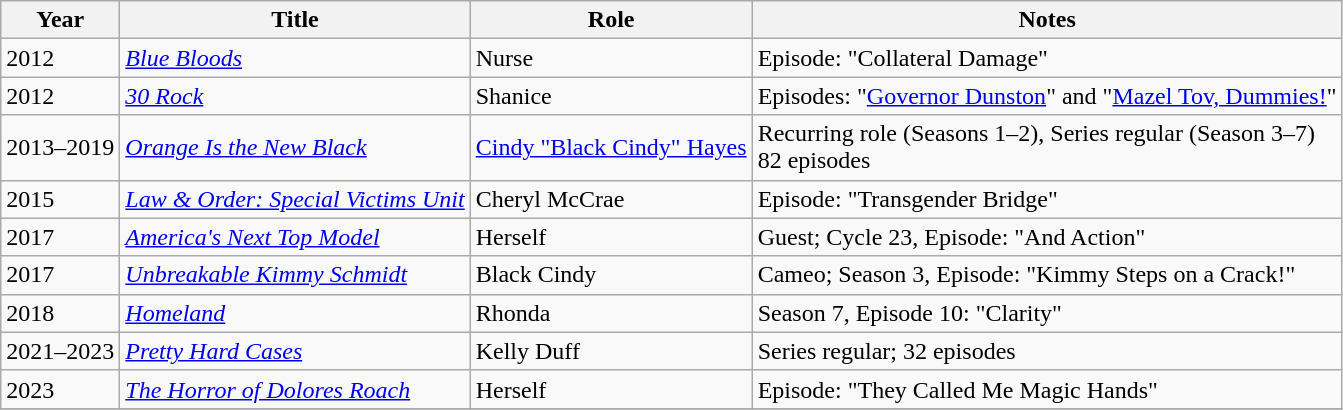<table class="wikitable sortable">
<tr>
<th>Year</th>
<th>Title</th>
<th>Role</th>
<th>Notes</th>
</tr>
<tr>
<td>2012</td>
<td><em><a href='#'>Blue Bloods</a></em></td>
<td>Nurse</td>
<td>Episode: "Collateral Damage"</td>
</tr>
<tr>
<td>2012</td>
<td><em><a href='#'>30 Rock</a></em></td>
<td>Shanice</td>
<td>Episodes: "<a href='#'>Governor Dunston</a>" and "<a href='#'>Mazel Tov, Dummies!</a>"</td>
</tr>
<tr>
<td>2013–2019</td>
<td><em><a href='#'>Orange Is the New Black</a></em></td>
<td><a href='#'>Cindy "Black Cindy" Hayes</a></td>
<td>Recurring role (Seasons 1–2), Series regular (Season 3–7) <br> 82 episodes</td>
</tr>
<tr>
<td>2015</td>
<td><em><a href='#'>Law & Order: Special Victims Unit</a></em></td>
<td>Cheryl McCrae</td>
<td>Episode: "Transgender Bridge"</td>
</tr>
<tr>
<td>2017</td>
<td><em><a href='#'>America's Next Top Model</a></em></td>
<td>Herself</td>
<td>Guest; Cycle 23, Episode: "And Action"</td>
</tr>
<tr>
<td>2017</td>
<td><em><a href='#'>Unbreakable Kimmy Schmidt</a></em></td>
<td>Black Cindy</td>
<td>Cameo; Season 3, Episode: "Kimmy Steps on a Crack!"</td>
</tr>
<tr>
<td>2018</td>
<td><em><a href='#'>Homeland</a></em></td>
<td>Rhonda</td>
<td>Season 7, Episode 10: "Clarity"</td>
</tr>
<tr>
<td>2021–2023</td>
<td><em><a href='#'>Pretty Hard Cases</a></em></td>
<td>Kelly Duff</td>
<td>Series regular; 32 episodes</td>
</tr>
<tr>
<td>2023</td>
<td><em><a href='#'>The Horror of Dolores Roach</a></em></td>
<td>Herself</td>
<td>Episode: "They Called Me Magic Hands"</td>
</tr>
<tr>
</tr>
</table>
